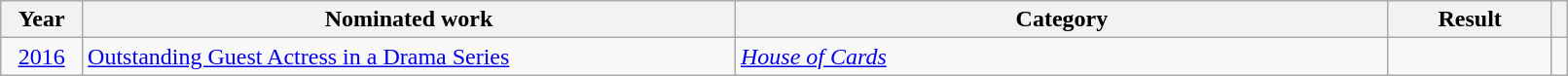<table class="wikitable" style="width:85%;">
<tr>
<th width=5%>Year</th>
<th style="width:40%;">Nominated work</th>
<th style="width:40%;">Category</th>
<th style="width:10%;">Result</th>
<th width=1%></th>
</tr>
<tr>
<td style="text-align:center;"><a href='#'>2016</a></td>
<td><a href='#'>Outstanding Guest Actress in a Drama Series</a></td>
<td><em><a href='#'>House of Cards</a></em></td>
<td></td>
<td style="text-align:center;"></td>
</tr>
</table>
